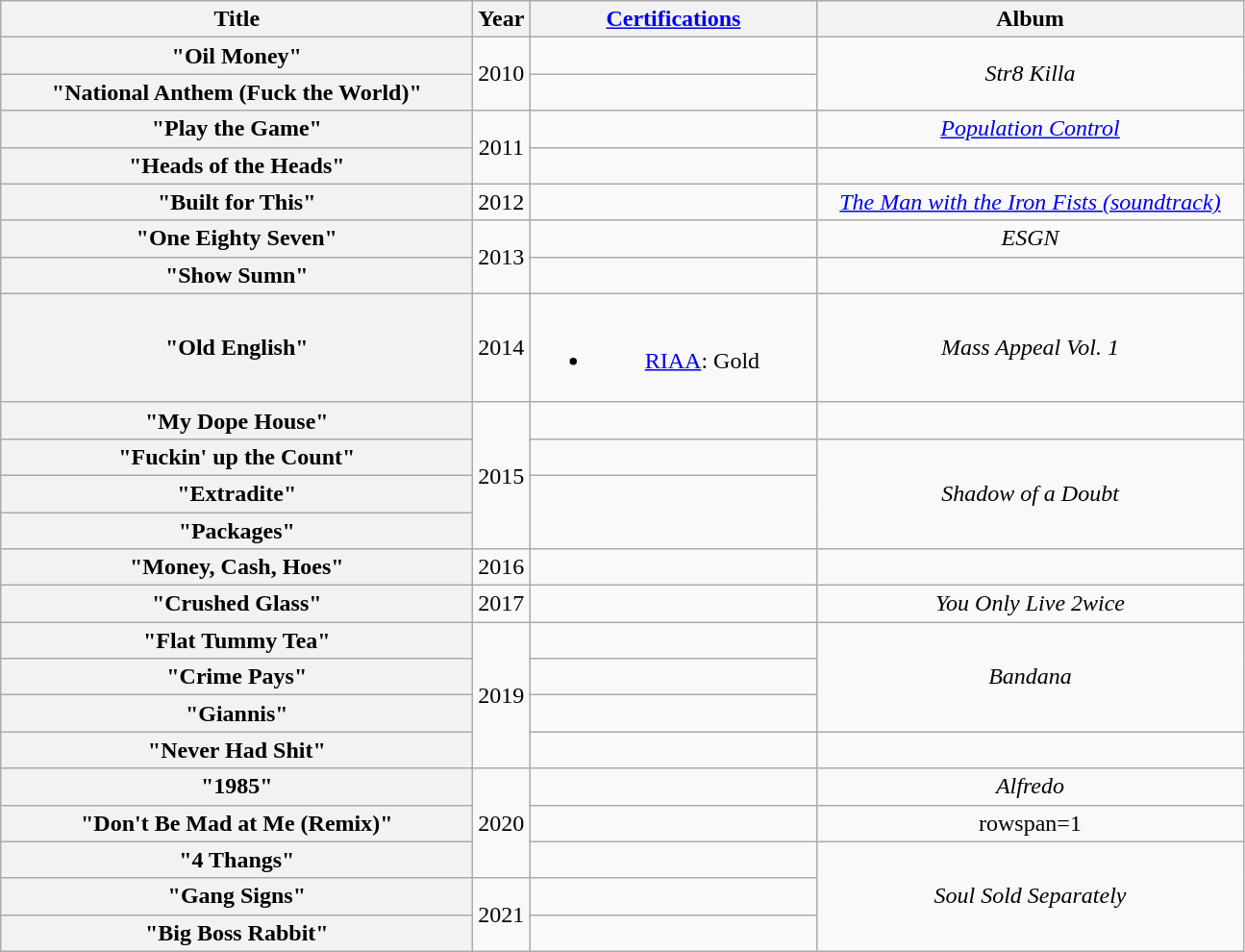<table class="wikitable plainrowheaders" style="text-align:center;">
<tr>
<th scope="col" style="width:20em;">Title</th>
<th scope="col" style="width:1em;">Year</th>
<th scope="col" style="width:12em;"><a href='#'>Certifications</a></th>
<th scope="col" style="width:18em;">Album</th>
</tr>
<tr>
<th scope="row">"Oil Money"<br></th>
<td rowspan="2">2010</td>
<td></td>
<td rowspan="2"><em>Str8 Killa</em></td>
</tr>
<tr>
<th scope="row">"National Anthem (Fuck the World)"</th>
<td></td>
</tr>
<tr>
<th scope="row">"Play the Game"<br></th>
<td rowspan="2">2011</td>
<td></td>
<td><em><a href='#'>Population Control</a></em></td>
</tr>
<tr>
<th scope="row">"Heads of the Heads"<br></th>
<td></td>
<td></td>
</tr>
<tr>
<th scope="row">"Built for This"<br></th>
<td>2012</td>
<td></td>
<td><em><a href='#'>The Man with the Iron Fists (soundtrack)</a></em></td>
</tr>
<tr>
<th scope="row">"One Eighty Seven" <br></th>
<td rowspan="2">2013</td>
<td></td>
<td><em>ESGN</em></td>
</tr>
<tr>
<th scope="row">"Show Sumn" <br></th>
<td></td>
<td></td>
</tr>
<tr>
<th scope="row">"Old English"<br></th>
<td>2014</td>
<td><br><ul><li><a href='#'>RIAA</a>: Gold</li></ul></td>
<td><em>Mass Appeal Vol. 1</em></td>
</tr>
<tr>
<th scope="row">"My Dope House"</th>
<td rowspan="4">2015</td>
<td></td>
<td></td>
</tr>
<tr>
<th scope="row">"Fuckin' up the Count"</th>
<td></td>
<td rowspan="3"><em>Shadow of a Doubt</em></td>
</tr>
<tr>
<th scope="row">"Extradite" <br></th>
</tr>
<tr>
<th scope="row">"Packages" <br></th>
</tr>
<tr>
<th scope="row">"Money, Cash, Hoes"</th>
<td>2016</td>
<td></td>
<td></td>
</tr>
<tr>
<th scope="row">"Crushed Glass"</th>
<td>2017</td>
<td></td>
<td><em>You Only Live 2wice</em></td>
</tr>
<tr>
<th scope="row">"Flat Tummy Tea"<br></th>
<td rowspan="4">2019</td>
<td></td>
<td rowspan="3"><em>Bandana</em></td>
</tr>
<tr>
<th scope="row">"Crime Pays"<br></th>
</tr>
<tr>
<th scope="row">"Giannis" <br></th>
<td></td>
</tr>
<tr>
<th scope="row">"Never Had Shit"<br></th>
<td></td>
<td></td>
</tr>
<tr>
<th scope="row">"1985"<br></th>
<td rowspan="3">2020</td>
<td></td>
<td><em>Alfredo</em></td>
</tr>
<tr>
<th scope="row">"Don't Be Mad at Me (Remix)"<br></th>
<td></td>
<td>rowspan=1 </td>
</tr>
<tr>
<th scope="row">"4 Thangs"<br></th>
<td></td>
<td rowspan=3><em>Soul Sold Separately</em></td>
</tr>
<tr>
<th scope="row">"Gang Signs"<br></th>
<td rowspan="2">2021</td>
<td></td>
</tr>
<tr>
<th scope="row">"Big Boss Rabbit"</th>
<td></td>
</tr>
</table>
